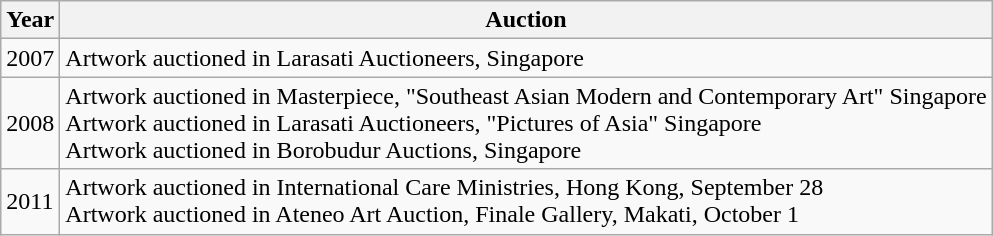<table class="wikitable">
<tr>
<th>Year</th>
<th>Auction</th>
</tr>
<tr>
<td>2007</td>
<td>Artwork auctioned in Larasati Auctioneers, Singapore</td>
</tr>
<tr>
<td>2008</td>
<td>Artwork auctioned in Masterpiece, "Southeast Asian Modern and Contemporary Art" Singapore<br>Artwork auctioned in Larasati Auctioneers, "Pictures of Asia" Singapore<br>Artwork auctioned in Borobudur Auctions, Singapore</td>
</tr>
<tr>
<td>2011</td>
<td>Artwork auctioned in International Care Ministries, Hong Kong, September 28<br>Artwork auctioned in Ateneo Art Auction, Finale Gallery, Makati, October 1</td>
</tr>
</table>
